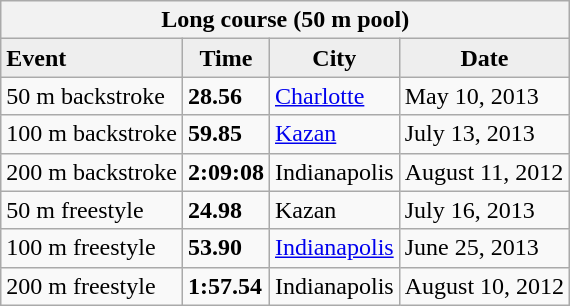<table class="wikitable">
<tr>
<th colspan="4">Long course (50 m pool)</th>
</tr>
<tr bgcolor="#eeeeee">
<td><strong>Event</strong></td>
<td align="center"><strong>Time</strong></td>
<td align="center"><strong>City</strong></td>
<td align="center"><strong>Date</strong></td>
</tr>
<tr>
<td>50 m backstroke</td>
<td><strong>28.56</strong></td>
<td><a href='#'>Charlotte</a></td>
<td>May 10, 2013</td>
</tr>
<tr>
<td>100 m backstroke</td>
<td><strong>59.85</strong></td>
<td><a href='#'>Kazan</a></td>
<td>July 13, 2013</td>
</tr>
<tr>
<td>200 m backstroke</td>
<td><strong>2:09:08</strong></td>
<td>Indianapolis</td>
<td>August 11, 2012</td>
</tr>
<tr>
<td>50 m freestyle</td>
<td><strong>24.98</strong></td>
<td>Kazan</td>
<td>July 16, 2013</td>
</tr>
<tr>
<td>100 m freestyle</td>
<td><strong>53.90</strong></td>
<td><a href='#'>Indianapolis</a></td>
<td>June 25, 2013</td>
</tr>
<tr>
<td>200 m freestyle</td>
<td><strong>1:57.54</strong></td>
<td>Indianapolis</td>
<td>August 10, 2012</td>
</tr>
</table>
